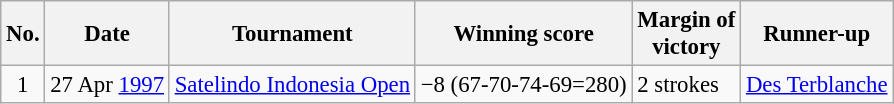<table class="wikitable" style="font-size:95%;">
<tr>
<th>No.</th>
<th>Date</th>
<th>Tournament</th>
<th>Winning score</th>
<th>Margin of<br>victory</th>
<th>Runner-up</th>
</tr>
<tr>
<td align=center>1</td>
<td align=right>27 Apr <a href='#'>1997</a></td>
<td><a href='#'>Satelindo Indonesia Open</a></td>
<td>−8 (67-70-74-69=280)</td>
<td>2 strokes</td>
<td> <a href='#'>Des Terblanche</a></td>
</tr>
</table>
